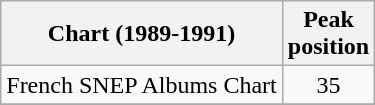<table class="wikitable sortable">
<tr>
<th align="left">Chart (1989-1991)</th>
<th align="center">Peak<br>position</th>
</tr>
<tr>
<td align="left">French SNEP Albums Chart</td>
<td align="center">35</td>
</tr>
<tr>
</tr>
</table>
